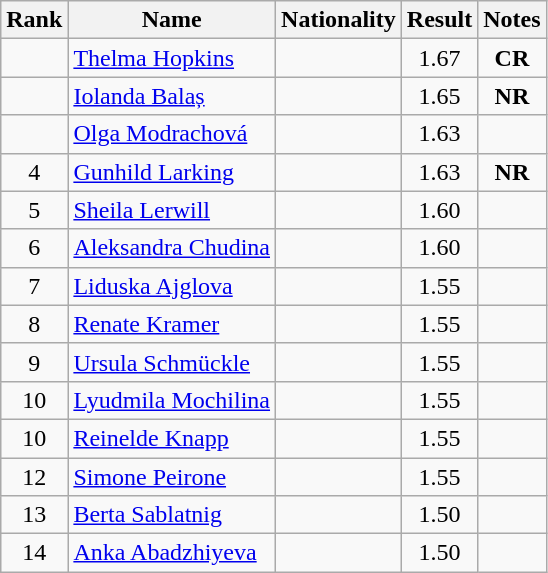<table class="wikitable sortable" style="text-align:center">
<tr>
<th>Rank</th>
<th>Name</th>
<th>Nationality</th>
<th>Result</th>
<th>Notes</th>
</tr>
<tr>
<td></td>
<td align=left><a href='#'>Thelma Hopkins</a></td>
<td align=left></td>
<td>1.67</td>
<td><strong>CR</strong></td>
</tr>
<tr>
<td></td>
<td align=left><a href='#'>Iolanda Balaș</a></td>
<td align=left></td>
<td>1.65</td>
<td><strong>NR</strong></td>
</tr>
<tr>
<td></td>
<td align=left><a href='#'>Olga Modrachová</a></td>
<td align=left></td>
<td>1.63</td>
<td></td>
</tr>
<tr>
<td>4</td>
<td align=left><a href='#'>Gunhild Larking</a></td>
<td align=left></td>
<td>1.63</td>
<td><strong>NR</strong></td>
</tr>
<tr>
<td>5</td>
<td align=left><a href='#'>Sheila Lerwill</a></td>
<td align=left></td>
<td>1.60</td>
<td></td>
</tr>
<tr>
<td>6</td>
<td align=left><a href='#'>Aleksandra Chudina</a></td>
<td align=left></td>
<td>1.60</td>
<td></td>
</tr>
<tr>
<td>7</td>
<td align=left><a href='#'>Liduska Ajglova</a></td>
<td align=left></td>
<td>1.55</td>
<td></td>
</tr>
<tr>
<td>8</td>
<td align=left><a href='#'>Renate Kramer</a></td>
<td align=left></td>
<td>1.55</td>
<td></td>
</tr>
<tr>
<td>9</td>
<td align=left><a href='#'>Ursula Schmückle</a></td>
<td align=left></td>
<td>1.55</td>
<td></td>
</tr>
<tr>
<td>10</td>
<td align=left><a href='#'>Lyudmila Mochilina</a></td>
<td align=left></td>
<td>1.55</td>
<td></td>
</tr>
<tr>
<td>10</td>
<td align=left><a href='#'>Reinelde Knapp</a></td>
<td align=left></td>
<td>1.55</td>
<td></td>
</tr>
<tr>
<td>12</td>
<td align=left><a href='#'>Simone Peirone</a></td>
<td align=left></td>
<td>1.55</td>
<td></td>
</tr>
<tr>
<td>13</td>
<td align=left><a href='#'>Berta Sablatnig</a></td>
<td align=left></td>
<td>1.50</td>
<td></td>
</tr>
<tr>
<td>14</td>
<td align=left><a href='#'>Anka Abadzhiyeva</a></td>
<td align=left></td>
<td>1.50</td>
<td></td>
</tr>
</table>
